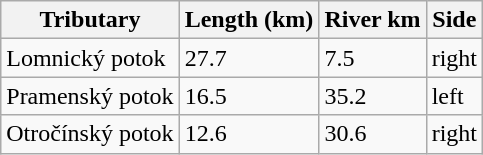<table class="wikitable">
<tr>
<th>Tributary</th>
<th>Length (km)</th>
<th>River km</th>
<th>Side</th>
</tr>
<tr>
<td>Lomnický potok</td>
<td>27.7</td>
<td>7.5</td>
<td>right</td>
</tr>
<tr>
<td>Pramenský potok</td>
<td>16.5</td>
<td>35.2</td>
<td>left</td>
</tr>
<tr>
<td>Otročínský potok</td>
<td>12.6</td>
<td>30.6</td>
<td>right</td>
</tr>
</table>
